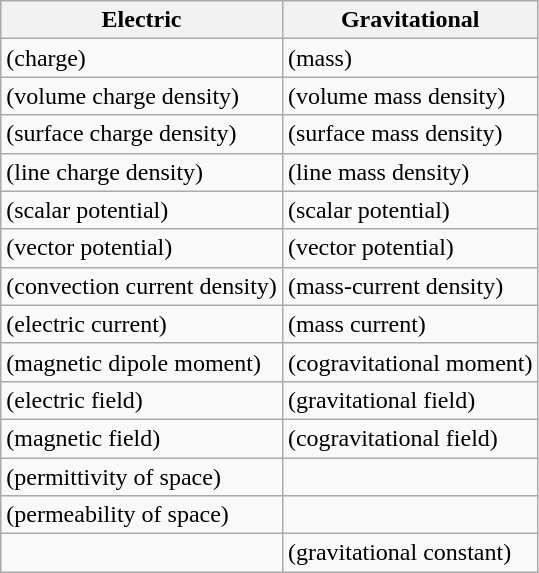<table border="1" class="wikitable">
<tr>
<th>Electric</th>
<th>Gravitational</th>
</tr>
<tr>
<td> (charge)</td>
<td> (mass)</td>
</tr>
<tr>
<td> (volume charge density)</td>
<td> (volume mass density)</td>
</tr>
<tr>
<td> (surface charge density)</td>
<td> (surface mass density)</td>
</tr>
<tr>
<td> (line charge density)</td>
<td> (line mass density)</td>
</tr>
<tr>
<td> (scalar potential)</td>
<td> (scalar potential)</td>
</tr>
<tr>
<td> (vector potential)</td>
<td> (vector potential)</td>
</tr>
<tr>
<td> (convection current density)</td>
<td> (mass-current density)</td>
</tr>
<tr>
<td> (electric current)</td>
<td> (mass current)</td>
</tr>
<tr>
<td> (magnetic dipole moment)</td>
<td> (cogravitational moment)</td>
</tr>
<tr>
<td> (electric field)</td>
<td> (gravitational field)</td>
</tr>
<tr>
<td> (magnetic field)</td>
<td> (cogravitational field)</td>
</tr>
<tr>
<td> (permittivity of space)</td>
<td></td>
</tr>
<tr>
<td> (permeability of space)</td>
<td></td>
</tr>
<tr>
<td></td>
<td> (gravitational constant)</td>
</tr>
</table>
